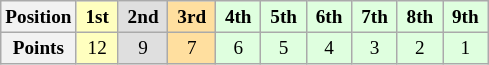<table class="wikitable" style="font-size:80%; text-align:center">
<tr>
<th>Position</th>
<td style="background:#ffffbf;"> <strong>1st</strong> </td>
<td style="background:#dfdfdf;"> <strong>2nd</strong> </td>
<td style="background:#ffdf9f;"> <strong>3rd</strong> </td>
<td style="background:#dfffdf;"> <strong>4th</strong> </td>
<td style="background:#dfffdf;"> <strong>5th</strong> </td>
<td style="background:#dfffdf;"> <strong>6th</strong> </td>
<td style="background:#dfffdf;"> <strong>7th</strong> </td>
<td style="background:#dfffdf;"> <strong>8th</strong> </td>
<td style="background:#dfffdf;"> <strong>9th</strong> </td>
</tr>
<tr>
<th>Points</th>
<td style="background:#ffffbf;">12</td>
<td style="background:#dfdfdf;">9</td>
<td style="background:#ffdf9f;">7</td>
<td style="background:#dfffdf;">6</td>
<td style="background:#dfffdf;">5</td>
<td style="background:#dfffdf;">4</td>
<td style="background:#dfffdf;">3</td>
<td style="background:#dfffdf;">2</td>
<td style="background:#dfffdf;">1</td>
</tr>
</table>
